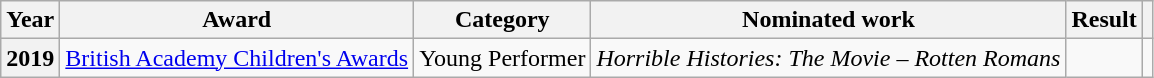<table class="wikitable plainrowheaders">
<tr>
<th scope="col">Year</th>
<th scope="col">Award</th>
<th scope="col">Category</th>
<th scope="col">Nominated work</th>
<th scope="col">Result</th>
<th scope="col"></th>
</tr>
<tr>
<th scope="row">2019</th>
<td><a href='#'>British Academy Children's Awards</a></td>
<td>Young Performer</td>
<td><em>Horrible Histories: The Movie – Rotten Romans</em></td>
<td></td>
<td style="text-align:center"></td>
</tr>
</table>
